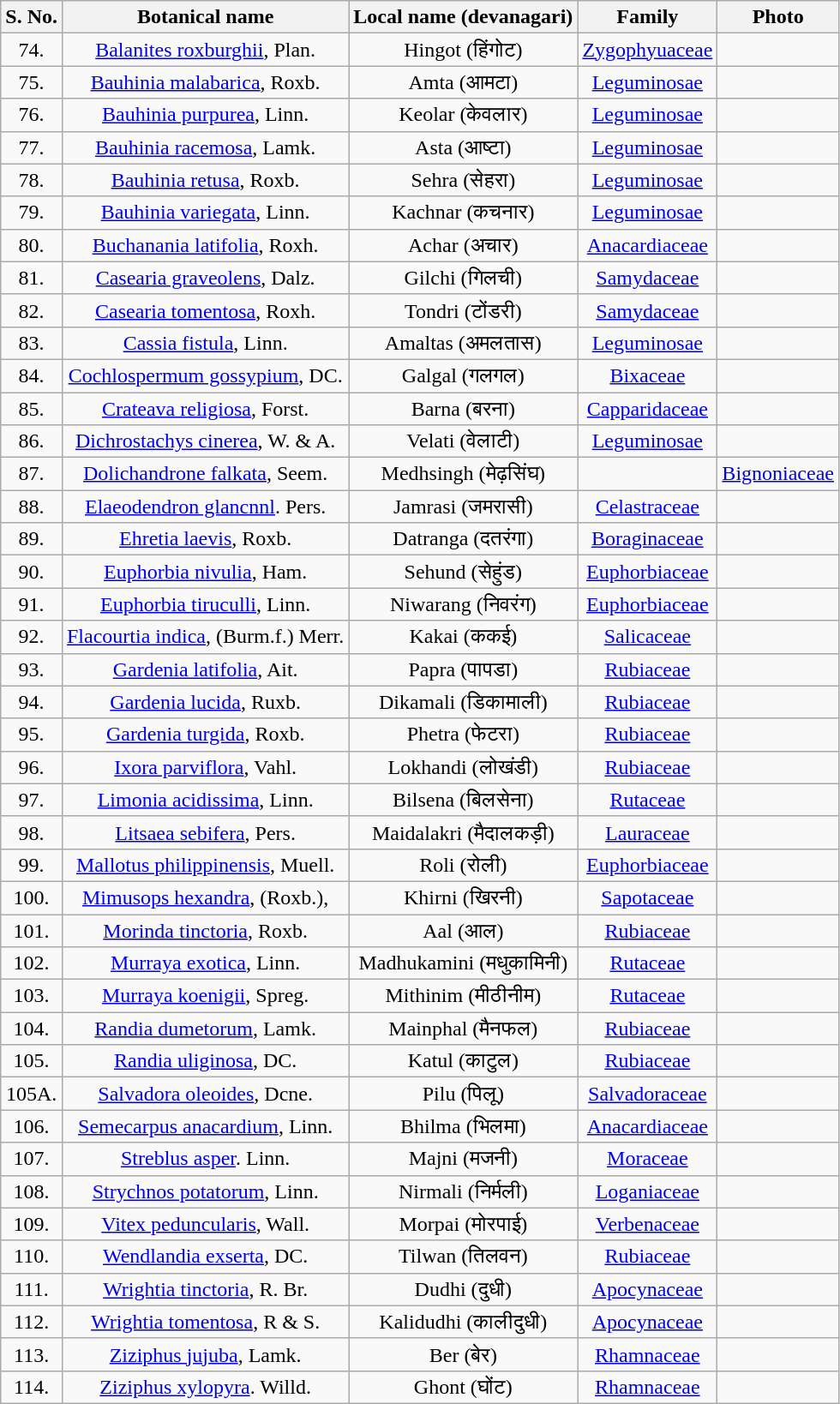<table class="wikitable" style="text-align:center; border:5">
<tr>
<th>S. No.</th>
<th>Botanical name</th>
<th>Local name (devanagari)</th>
<th>Family</th>
<th>Photo</th>
</tr>
<tr>
<td>74.</td>
<td><a href='#'>Balanites roxburghii</a>, Plan.</td>
<td>Hingot (हिंगोट)</td>
<td><a href='#'>Zygophyuaceae</a></td>
<td></td>
</tr>
<tr>
<td>75.</td>
<td><a href='#'>Bauhinia malabarica</a>, Roxb.</td>
<td>Amta (आमटा)</td>
<td><a href='#'>Leguminosae</a></td>
<td></td>
</tr>
<tr>
<td>76.</td>
<td><a href='#'>Bauhinia purpurea</a>, Linn.</td>
<td>Keolar (केवलार)</td>
<td><a href='#'>Leguminosae</a></td>
<td></td>
</tr>
<tr>
<td>77.</td>
<td><a href='#'>Bauhinia racemosa</a>, Lamk.</td>
<td>Asta (आष्टा)</td>
<td><a href='#'>Leguminosae</a></td>
<td></td>
</tr>
<tr>
<td>78.</td>
<td><a href='#'>Bauhinia retusa</a>, Roxb.</td>
<td>Sehra (सेहरा)</td>
<td><a href='#'>Leguminosae</a></td>
<td></td>
</tr>
<tr>
<td>79.</td>
<td><a href='#'>Bauhinia variegata</a>, Linn.</td>
<td>Kachnar (कचनार)</td>
<td><a href='#'>Leguminosae</a></td>
<td></td>
</tr>
<tr>
<td>80.</td>
<td><a href='#'>Buchanania latifolia</a>, Roxh.</td>
<td>Achar (अचार)</td>
<td><a href='#'>Anacardiaceae</a></td>
<td></td>
</tr>
<tr>
<td>81.</td>
<td><a href='#'>Casearia graveolens</a>, Dalz.</td>
<td>Gilchi (गिलची)</td>
<td><a href='#'>Samydaceae</a></td>
<td></td>
</tr>
<tr>
<td>82.</td>
<td><a href='#'>Casearia tomentosa</a>, Roxh.</td>
<td>Tondri (टोंडरी)</td>
<td><a href='#'>Samydaceae</a></td>
<td></td>
</tr>
<tr>
<td>83.</td>
<td><a href='#'>Cassia fistula</a>, Linn.</td>
<td>Amaltas (अमलतास)</td>
<td><a href='#'>Leguminosae</a></td>
<td></td>
</tr>
<tr>
<td>84.</td>
<td><a href='#'>Cochlospermum gossypium</a>, DC.</td>
<td>Galgal (गलगल)</td>
<td><a href='#'>Bixaceae</a></td>
<td></td>
</tr>
<tr>
<td>85.</td>
<td><a href='#'>Crateava religiosa</a>, Forst.</td>
<td>Barna (बरना)</td>
<td><a href='#'>Capparidaceae</a></td>
<td></td>
</tr>
<tr>
<td>86.</td>
<td><a href='#'>Dichrostachys cinerea</a>, W. & A.</td>
<td>Velati (वेलाटी)</td>
<td><a href='#'>Leguminosae</a></td>
<td></td>
</tr>
<tr>
<td>87.</td>
<td><a href='#'>Dolichandrone falkata</a>, Seem.</td>
<td>Medhsingh (मेढ़सिंघ)</td>
<td></td>
<td><a href='#'>Bignoniaceae</a></td>
</tr>
<tr>
<td>88.</td>
<td><a href='#'>Elaeodendron glancnnl</a>. Pers.</td>
<td>Jamrasi (जमरासी)</td>
<td><a href='#'>Celastraceae</a></td>
<td></td>
</tr>
<tr>
<td>89.</td>
<td><a href='#'>Ehretia laevis</a>, Roxb.</td>
<td>Datranga (दतरंगा)</td>
<td><a href='#'>Boraginaceae</a></td>
<td></td>
</tr>
<tr>
<td>90.</td>
<td><a href='#'>Euphorbia nivulia</a>, Ham.</td>
<td>Sehund (सेहुंड)</td>
<td><a href='#'>Euphorbiaceae</a></td>
<td></td>
</tr>
<tr>
<td>91.</td>
<td><a href='#'>Euphorbia tiruculli</a>, Linn.</td>
<td>Niwarang (निवरंग)</td>
<td><a href='#'>Euphorbiaceae</a></td>
<td></td>
</tr>
<tr>
<td>92.</td>
<td><a href='#'>Flacourtia indica</a>, (Burm.f.) Merr.</td>
<td>Kakai (ककई)</td>
<td><a href='#'>Salicaceae</a></td>
<td></td>
</tr>
<tr>
<td>93.</td>
<td><a href='#'>Gardenia latifolia</a>, Ait.</td>
<td>Papra (पापडा)</td>
<td><a href='#'>Rubiaceae</a></td>
<td></td>
</tr>
<tr>
<td>94.</td>
<td><a href='#'>Gardenia lucida</a>, Ruxb.</td>
<td>Dikamali (डिकामाली)</td>
<td><a href='#'>Rubiaceae</a></td>
<td></td>
</tr>
<tr>
<td>95.</td>
<td><a href='#'>Gardenia turgida</a>, Roxb.</td>
<td>Phetra (फेटरा)</td>
<td><a href='#'>Rubiaceae</a></td>
<td></td>
</tr>
<tr>
<td>96.</td>
<td><a href='#'>Ixora parviflora</a>, Vahl.</td>
<td>Lokhandi (लोखंडी)</td>
<td><a href='#'>Rubiaceae</a></td>
<td></td>
</tr>
<tr>
<td>97.</td>
<td><a href='#'>Limonia acidissima</a>, Linn.</td>
<td>Bilsena (बिलसेना)</td>
<td><a href='#'>Rutaceae</a></td>
<td></td>
</tr>
<tr>
<td>98.</td>
<td><a href='#'>Litsaea sebifera</a>, Pers.</td>
<td>Maidalakri (मैदालकड़ी)</td>
<td><a href='#'>Lauraceae</a></td>
<td></td>
</tr>
<tr>
<td>99.</td>
<td><a href='#'>Mallotus philippinensis</a>, Muell.</td>
<td>Roli (रोली)</td>
<td><a href='#'>Euphorbiaceae</a></td>
<td></td>
</tr>
<tr>
<td>100.</td>
<td><a href='#'>Mimusops hexandra</a>, (Roxb.),</td>
<td>Khirni (खिरनी)</td>
<td><a href='#'>Sapotaceae</a></td>
<td></td>
</tr>
<tr>
<td>101.</td>
<td><a href='#'>Morinda tinctoria</a>, Roxb.</td>
<td>Aal (आल)</td>
<td><a href='#'>Rubiaceae</a></td>
<td></td>
</tr>
<tr>
<td>102.</td>
<td><a href='#'>Murraya exotica</a>, Linn.</td>
<td>Madhukamini (मधुकामिनी)</td>
<td><a href='#'>Rutaceae</a></td>
<td></td>
</tr>
<tr>
<td>103.</td>
<td><a href='#'>Murraya koenigii</a>, Spreg.</td>
<td>Mithinim (मीठीनीम)</td>
<td><a href='#'>Rutaceae</a></td>
<td></td>
</tr>
<tr>
<td>104.</td>
<td><a href='#'>Randia dumetorum</a>, Lamk.</td>
<td>Mainphal (मैनफल)</td>
<td><a href='#'>Rubiaceae</a></td>
<td></td>
</tr>
<tr>
<td>105.</td>
<td><a href='#'>Randia uliginosa</a>, DC.</td>
<td>Katul (काटुल)</td>
<td><a href='#'>Rubiaceae</a></td>
<td></td>
</tr>
<tr>
<td>105A.</td>
<td><a href='#'>Salvadora oleoides</a>, Dcne.</td>
<td>Pilu (पिलू)</td>
<td><a href='#'>Salvadoraceae</a></td>
<td></td>
</tr>
<tr>
<td>106.</td>
<td><a href='#'>Semecarpus anacardium</a>, Linn.</td>
<td>Bhilma (भिलमा)</td>
<td><a href='#'>Anacardiaceae</a></td>
<td></td>
</tr>
<tr>
<td>107.</td>
<td><a href='#'>Streblus asper</a>. Linn.</td>
<td>Majni (मजनी)</td>
<td><a href='#'>Moraceae</a></td>
<td></td>
</tr>
<tr>
<td>108.</td>
<td><a href='#'>Strychnos potatorum</a>, Linn.</td>
<td>Nirmali (निर्मली)</td>
<td><a href='#'>Loganiaceae</a></td>
<td></td>
</tr>
<tr>
<td>109.</td>
<td><a href='#'>Vitex peduncularis</a>, Wall.</td>
<td>Morpai (मोरपाई)</td>
<td><a href='#'>Verbenaceae</a></td>
<td></td>
</tr>
<tr>
<td>110.</td>
<td><a href='#'>Wendlandia exserta</a>, DC.</td>
<td>Tilwan (तिलवन)</td>
<td><a href='#'>Rubiaceae</a></td>
<td></td>
</tr>
<tr>
<td>111.</td>
<td><a href='#'>Wrightia tinctoria</a>, R. Br.</td>
<td>Dudhi (दुधी)</td>
<td><a href='#'>Apocynaceae</a></td>
<td></td>
</tr>
<tr>
<td>112.</td>
<td><a href='#'>Wrightia tomentosa</a>, R & S.</td>
<td>Kalidudhi (कालीदुधी)</td>
<td><a href='#'>Apocynaceae</a></td>
<td></td>
</tr>
<tr>
<td>113.</td>
<td><a href='#'>Ziziphus jujuba</a>, Lamk.</td>
<td>Ber (बेर)</td>
<td><a href='#'>Rhamnaceae</a></td>
<td></td>
</tr>
<tr>
<td>114.</td>
<td><a href='#'>Ziziphus xylopyra</a>. Willd.</td>
<td>Ghont (घोंट)</td>
<td><a href='#'>Rhamnaceae</a></td>
<td></td>
</tr>
</table>
